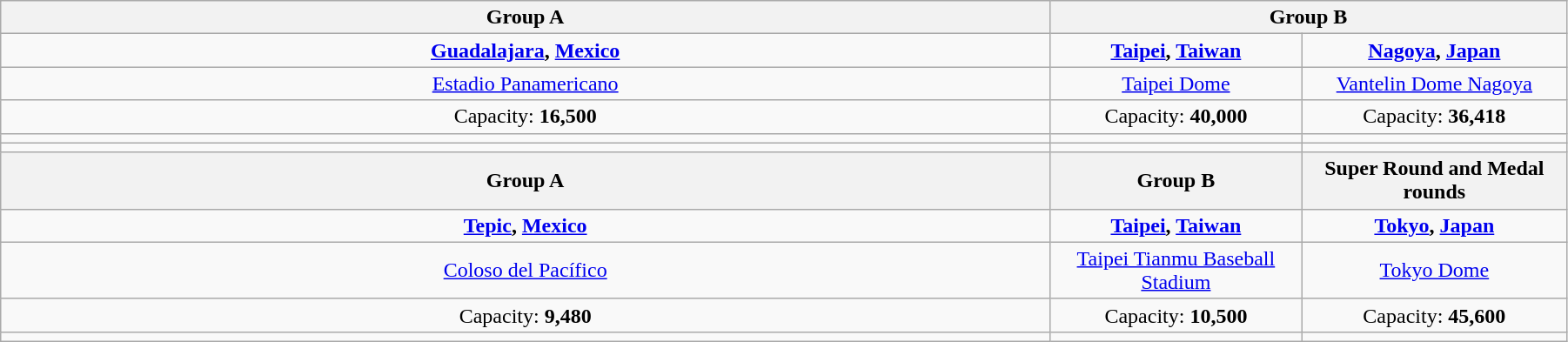<table class="wikitable" style="text-align:center; width:95%;">
<tr>
<th>Group A</th>
<th width=33% colspan=2>Group B</th>
</tr>
<tr>
<td> <strong><a href='#'>Guadalajara</a>, <a href='#'>Mexico</a></strong></td>
<td> <strong><a href='#'>Taipei</a>, <a href='#'>Taiwan</a></strong></td>
<td> <strong><a href='#'>Nagoya</a>, <a href='#'>Japan</a></strong></td>
</tr>
<tr>
<td><a href='#'>Estadio Panamericano</a></td>
<td><a href='#'>Taipei Dome</a></td>
<td><a href='#'>Vantelin Dome Nagoya</a></td>
</tr>
<tr>
<td>Capacity: <strong>16,500</strong></td>
<td>Capacity: <strong>40,000</strong></td>
<td>Capacity: <strong>36,418</strong></td>
</tr>
<tr>
<td></td>
<td></td>
<td></td>
</tr>
<tr>
<td></td>
<td></td>
<td></td>
</tr>
<tr>
<th>Group A</th>
<th>Group B</th>
<th>Super Round and Medal rounds</th>
</tr>
<tr>
<td> <strong><a href='#'>Tepic</a>, <a href='#'>Mexico</a></strong></td>
<td> <strong><a href='#'>Taipei</a>, <a href='#'>Taiwan</a></strong></td>
<td> <strong><a href='#'>Tokyo</a>, <a href='#'>Japan</a></strong></td>
</tr>
<tr>
<td><a href='#'>Coloso del Pacífico</a></td>
<td><a href='#'>Taipei Tianmu Baseball Stadium</a></td>
<td><a href='#'>Tokyo Dome</a></td>
</tr>
<tr>
<td>Capacity: <strong>9,480</strong></td>
<td>Capacity: <strong>10,500</strong></td>
<td>Capacity: <strong>45,600</strong></td>
</tr>
<tr>
<td></td>
<td></td>
<td></td>
</tr>
</table>
